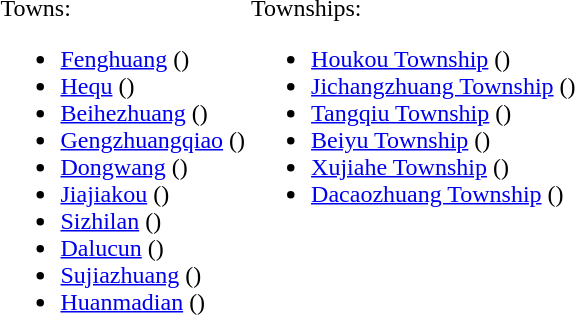<table>
<tr>
<td valign=top><br>Towns:<ul><li><a href='#'>Fenghuang</a> ()</li><li><a href='#'>Hequ</a> ()</li><li><a href='#'>Beihezhuang</a> ()</li><li><a href='#'>Gengzhuangqiao</a> ()</li><li><a href='#'>Dongwang</a> ()</li><li><a href='#'>Jiajiakou</a> ()</li><li><a href='#'>Sizhilan</a> ()</li><li><a href='#'>Dalucun</a> ()</li><li><a href='#'>Sujiazhuang</a> ()</li><li><a href='#'>Huanmadian</a> ()</li></ul></td>
<td valign=top><br>Townships:<ul><li><a href='#'>Houkou Township</a> ()</li><li><a href='#'>Jichangzhuang Township</a> ()</li><li><a href='#'>Tangqiu Township</a> ()</li><li><a href='#'>Beiyu Township</a> ()</li><li><a href='#'>Xujiahe Township</a> ()</li><li><a href='#'>Dacaozhuang Township</a> ()</li></ul></td>
</tr>
</table>
